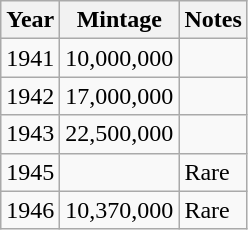<table class="wikitable">
<tr>
<th scope="col">Year</th>
<th scope="col">Mintage</th>
<th scope="col">Notes</th>
</tr>
<tr>
<td>1941</td>
<td>10,000,000</td>
<td></td>
</tr>
<tr>
<td>1942</td>
<td>17,000,000</td>
<td></td>
</tr>
<tr>
<td>1943</td>
<td>22,500,000</td>
<td></td>
</tr>
<tr>
<td>1945</td>
<td></td>
<td>Rare</td>
</tr>
<tr>
<td>1946</td>
<td>10,370,000</td>
<td>Rare</td>
</tr>
</table>
